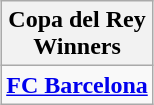<table class="wikitable" style="text-align: center; margin: 0 auto;">
<tr>
<th>Copa del Rey<br>Winners</th>
</tr>
<tr>
<td><strong><a href='#'>FC Barcelona</a></strong></td>
</tr>
</table>
